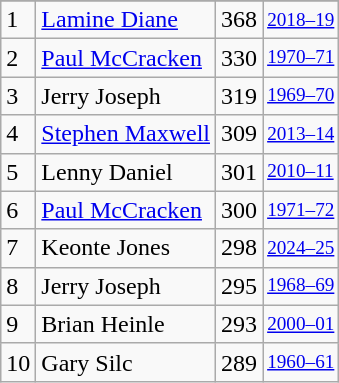<table class="wikitable">
<tr>
</tr>
<tr>
<td>1</td>
<td><a href='#'>Lamine Diane</a></td>
<td>368</td>
<td style="font-size:80%;"><a href='#'>2018–19</a></td>
</tr>
<tr>
<td>2</td>
<td><a href='#'>Paul McCracken</a></td>
<td>330</td>
<td style="font-size:80%;"><a href='#'>1970–71</a></td>
</tr>
<tr>
<td>3</td>
<td>Jerry Joseph</td>
<td>319</td>
<td style="font-size:80%;"><a href='#'>1969–70</a></td>
</tr>
<tr>
<td>4</td>
<td><a href='#'>Stephen Maxwell</a></td>
<td>309</td>
<td style="font-size:80%;"><a href='#'>2013–14</a></td>
</tr>
<tr>
<td>5</td>
<td>Lenny Daniel</td>
<td>301</td>
<td style="font-size:80%;"><a href='#'>2010–11</a></td>
</tr>
<tr>
<td>6</td>
<td><a href='#'>Paul McCracken</a></td>
<td>300</td>
<td style="font-size:80%;"><a href='#'>1971–72</a></td>
</tr>
<tr>
<td>7</td>
<td>Keonte Jones</td>
<td>298</td>
<td style="font-size:80%;"><a href='#'>2024–25</a></td>
</tr>
<tr>
<td>8</td>
<td>Jerry Joseph</td>
<td>295</td>
<td style="font-size:80%;"><a href='#'>1968–69</a></td>
</tr>
<tr>
<td>9</td>
<td>Brian Heinle</td>
<td>293</td>
<td style="font-size:80%;"><a href='#'>2000–01</a></td>
</tr>
<tr>
<td>10</td>
<td>Gary Silc</td>
<td>289</td>
<td style="font-size:80%;"><a href='#'>1960–61</a></td>
</tr>
</table>
